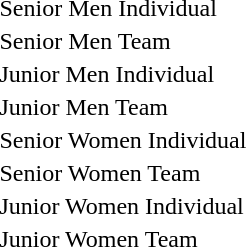<table>
<tr>
<td>Senior Men Individual</td>
<td></td>
<td></td>
<td></td>
</tr>
<tr>
<td>Senior Men Team</td>
<td></td>
<td></td>
<td></td>
</tr>
<tr>
<td>Junior Men Individual</td>
<td></td>
<td></td>
<td></td>
</tr>
<tr>
<td>Junior Men Team</td>
<td></td>
<td></td>
<td></td>
</tr>
<tr>
<td>Senior Women Individual</td>
<td></td>
<td></td>
<td></td>
</tr>
<tr>
<td>Senior Women Team</td>
<td></td>
<td></td>
<td></td>
</tr>
<tr>
<td>Junior Women Individual</td>
<td></td>
<td></td>
<td></td>
</tr>
<tr>
<td>Junior Women Team</td>
<td></td>
<td></td>
<td></td>
</tr>
</table>
